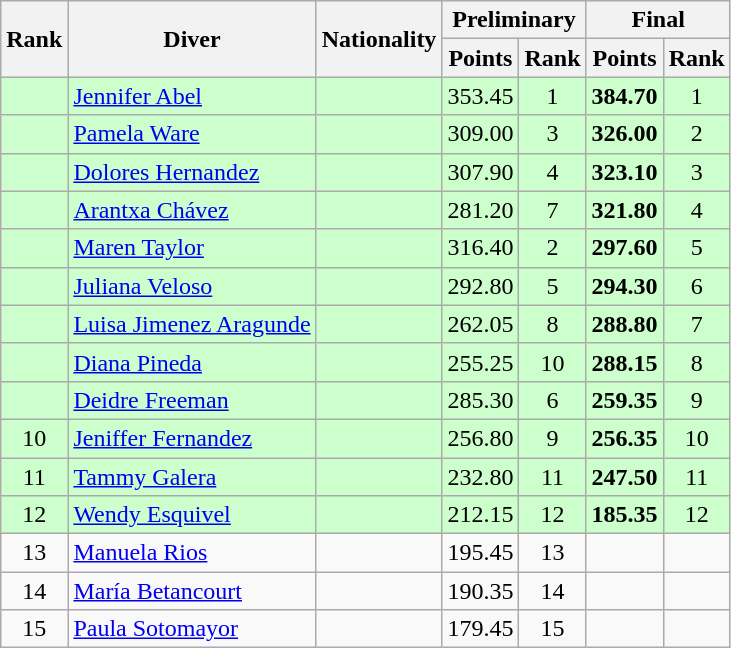<table class="wikitable sortable" style="font-size:100%">
<tr>
<th rowspan="2">Rank</th>
<th rowspan="2">Diver</th>
<th rowspan="2">Nationality</th>
<th colspan="2">Preliminary</th>
<th colspan="2">Final</th>
</tr>
<tr>
<th>Points</th>
<th>Rank</th>
<th>Points</th>
<th>Rank</th>
</tr>
<tr bgcolor=ccffcc>
<td align=center></td>
<td><a href='#'>Jennifer Abel</a></td>
<td></td>
<td align=center>353.45</td>
<td align=center>1</td>
<td align=center><strong>384.70</strong></td>
<td align=center>1</td>
</tr>
<tr bgcolor=ccffcc>
<td align=center></td>
<td><a href='#'>Pamela Ware</a></td>
<td></td>
<td align=center>309.00</td>
<td align=center>3</td>
<td align=center><strong>326.00</strong></td>
<td align=center>2</td>
</tr>
<tr bgcolor=ccffcc>
<td align=center></td>
<td><a href='#'>Dolores Hernandez</a></td>
<td></td>
<td align=center>307.90</td>
<td align=center>4</td>
<td align=center><strong>323.10</strong></td>
<td align=center>3</td>
</tr>
<tr bgcolor=ccffcc>
<td align=center></td>
<td><a href='#'>Arantxa Chávez</a></td>
<td></td>
<td align=center>281.20</td>
<td align=center>7</td>
<td align=center><strong>321.80</strong></td>
<td align=center>4</td>
</tr>
<tr bgcolor=ccffcc>
<td align=center></td>
<td><a href='#'>Maren Taylor</a></td>
<td></td>
<td align=center>316.40</td>
<td align=center>2</td>
<td align=center><strong>297.60</strong></td>
<td align=center>5</td>
</tr>
<tr bgcolor=ccffcc>
<td align=center></td>
<td><a href='#'>Juliana Veloso</a></td>
<td></td>
<td align=center>292.80</td>
<td align=center>5</td>
<td align=center><strong>294.30</strong></td>
<td align=center>6</td>
</tr>
<tr bgcolor=ccffcc>
<td align=center></td>
<td><a href='#'>Luisa Jimenez Aragunde</a></td>
<td></td>
<td align=center>262.05</td>
<td align=center>8</td>
<td align=center><strong>288.80</strong></td>
<td align=center>7</td>
</tr>
<tr bgcolor=ccffcc>
<td align=center></td>
<td><a href='#'>Diana Pineda</a></td>
<td></td>
<td align=center>255.25</td>
<td align=center>10</td>
<td align=center><strong>288.15</strong></td>
<td align=center>8</td>
</tr>
<tr bgcolor=ccffcc>
<td align=center></td>
<td><a href='#'>Deidre Freeman</a></td>
<td></td>
<td align=center>285.30</td>
<td align=center>6</td>
<td align=center><strong>259.35</strong></td>
<td align=center>9</td>
</tr>
<tr bgcolor=ccffcc>
<td align=center>10</td>
<td><a href='#'>Jeniffer Fernandez</a></td>
<td></td>
<td align=center>256.80</td>
<td align=center>9</td>
<td align=center><strong>256.35</strong></td>
<td align=center>10</td>
</tr>
<tr bgcolor=ccffcc>
<td align=center>11</td>
<td><a href='#'>Tammy Galera</a></td>
<td></td>
<td align=center>232.80</td>
<td align=center>11</td>
<td align=center><strong>247.50</strong></td>
<td align=center>11</td>
</tr>
<tr bgcolor=ccffcc>
<td align=center>12</td>
<td><a href='#'>Wendy Esquivel</a></td>
<td></td>
<td align=center>212.15</td>
<td align=center>12</td>
<td align=center><strong>185.35</strong></td>
<td align=center>12</td>
</tr>
<tr>
<td align=center>13</td>
<td><a href='#'>Manuela Rios</a></td>
<td></td>
<td align=center>195.45</td>
<td align=center>13</td>
<td></td>
<td></td>
</tr>
<tr>
<td align=center>14</td>
<td><a href='#'>María Betancourt</a></td>
<td></td>
<td align=center>190.35</td>
<td align=center>14</td>
<td></td>
<td></td>
</tr>
<tr>
<td align=center>15</td>
<td><a href='#'>Paula Sotomayor</a></td>
<td></td>
<td align=center>179.45</td>
<td align=center>15</td>
<td></td>
<td></td>
</tr>
</table>
